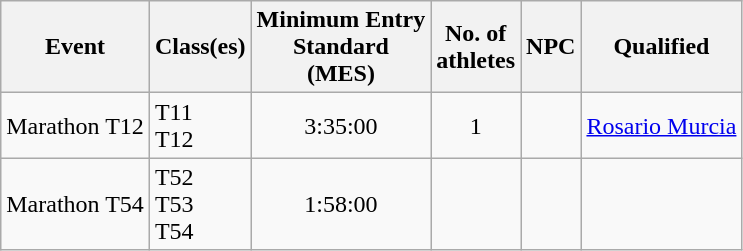<table class="wikitable">
<tr>
<th>Event</th>
<th>Class(es)</th>
<th>Minimum Entry<br>Standard<br>(MES)</th>
<th>No. of<br>athletes</th>
<th>NPC</th>
<th>Qualified</th>
</tr>
<tr>
<td>Marathon T12</td>
<td>T11<br>T12</td>
<td align=center>3:35:00</td>
<td align=center>1</td>
<td></td>
<td><a href='#'>Rosario Murcia</a></td>
</tr>
<tr>
<td>Marathon T54</td>
<td>T52<br>T53<br>T54</td>
<td align=center>1:58:00</td>
<td></td>
<td></td>
<td></td>
</tr>
</table>
